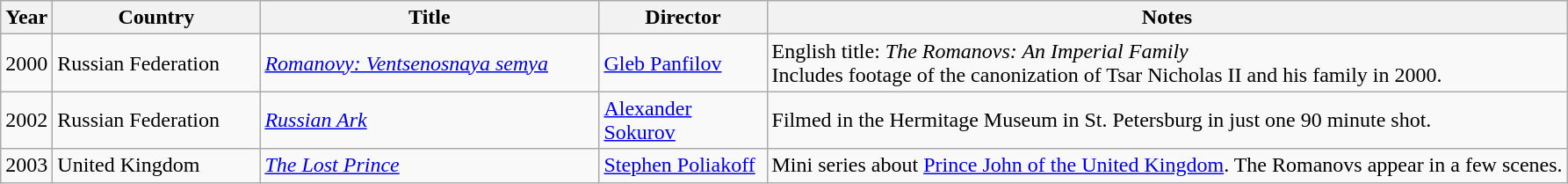<table class="wikitable">
<tr>
<th width=25>Year</th>
<th width=150>Country</th>
<th width=250>Title</th>
<th width=120>Director</th>
<th>Notes</th>
</tr>
<tr>
<td>2000</td>
<td>Russian Federation</td>
<td><em><a href='#'>Romanovy: Ventsenosnaya semya</a></em></td>
<td><a href='#'>Gleb Panfilov</a></td>
<td>English title: <em>The Romanovs: An Imperial Family</em><br>Includes footage of the canonization of Tsar Nicholas II and his family in 2000.</td>
</tr>
<tr>
<td>2002</td>
<td>Russian Federation</td>
<td><em><a href='#'>Russian Ark</a></em></td>
<td><a href='#'>Alexander Sokurov</a></td>
<td>Filmed in the Hermitage Museum in St. Petersburg in just one 90 minute shot.</td>
</tr>
<tr>
<td>2003</td>
<td>United Kingdom</td>
<td><em><a href='#'>The Lost Prince</a></em></td>
<td><a href='#'>Stephen Poliakoff</a></td>
<td>Mini series about <a href='#'>Prince John of the United Kingdom</a>. The Romanovs appear in a few scenes.</td>
</tr>
</table>
